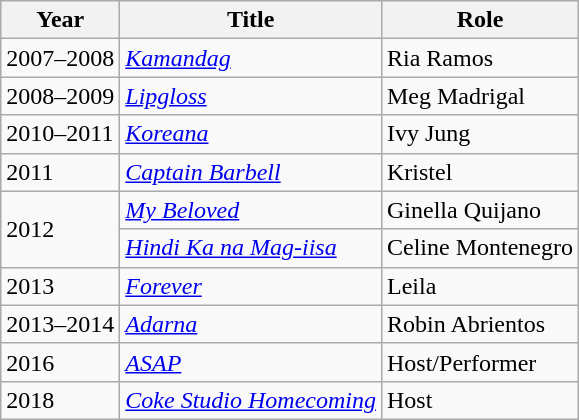<table class="wikitable">
<tr>
<th>Year</th>
<th>Title</th>
<th>Role</th>
</tr>
<tr>
<td>2007–2008</td>
<td><em><a href='#'>Kamandag</a></em></td>
<td>Ria Ramos</td>
</tr>
<tr>
<td>2008–2009</td>
<td><em><a href='#'>Lipgloss</a></em></td>
<td>Meg Madrigal</td>
</tr>
<tr>
<td>2010–2011</td>
<td><em><a href='#'>Koreana</a></em></td>
<td>Ivy Jung</td>
</tr>
<tr>
<td>2011</td>
<td><em><a href='#'>Captain Barbell</a></em></td>
<td>Kristel</td>
</tr>
<tr>
<td rowspan="2">2012</td>
<td><em><a href='#'>My Beloved</a></em></td>
<td>Ginella Quijano</td>
</tr>
<tr>
<td><em><a href='#'>Hindi Ka na Mag-iisa</a></em></td>
<td>Celine Montenegro</td>
</tr>
<tr>
<td>2013</td>
<td><em><a href='#'>Forever</a></em></td>
<td>Leila</td>
</tr>
<tr>
<td>2013–2014</td>
<td><em><a href='#'>Adarna</a></em></td>
<td>Robin Abrientos</td>
</tr>
<tr>
<td>2016</td>
<td><em><a href='#'>ASAP</a></em></td>
<td>Host/Performer</td>
</tr>
<tr>
<td>2018</td>
<td><em><a href='#'>Coke Studio Homecoming</a></em></td>
<td>Host</td>
</tr>
</table>
